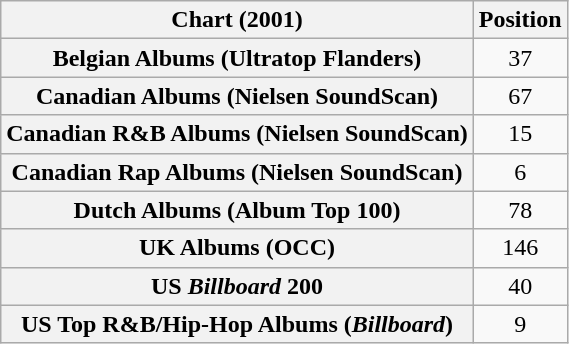<table class="wikitable sortable plainrowheaders" style="text-align:center">
<tr>
<th scope="col">Chart (2001)</th>
<th scope="col">Position</th>
</tr>
<tr>
<th scope="row">Belgian Albums (Ultratop Flanders)</th>
<td>37</td>
</tr>
<tr>
<th scope="row">Canadian Albums (Nielsen SoundScan)</th>
<td>67</td>
</tr>
<tr>
<th scope="row">Canadian R&B Albums (Nielsen SoundScan)</th>
<td>15</td>
</tr>
<tr>
<th scope="row">Canadian Rap Albums (Nielsen SoundScan)</th>
<td>6</td>
</tr>
<tr>
<th scope="row">Dutch Albums (Album Top 100)</th>
<td>78</td>
</tr>
<tr>
<th scope="row">UK Albums (OCC)</th>
<td>146</td>
</tr>
<tr>
<th scope="row">US <em>Billboard</em> 200</th>
<td>40</td>
</tr>
<tr>
<th scope="row">US Top R&B/Hip-Hop Albums (<em>Billboard</em>)</th>
<td>9</td>
</tr>
</table>
